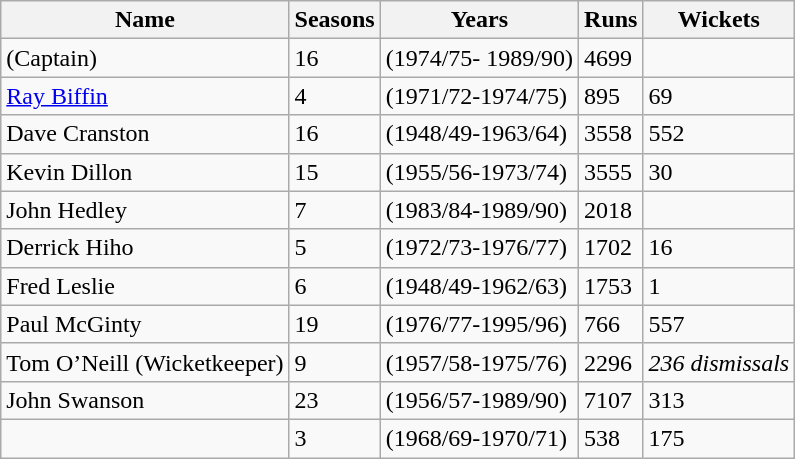<table class="wikitable">
<tr>
<th>Name</th>
<th>Seasons</th>
<th>Years</th>
<th>Runs</th>
<th>Wickets</th>
</tr>
<tr>
<td> (Captain)</td>
<td>16</td>
<td>(1974/75-  1989/90)</td>
<td>4699</td>
<td></td>
</tr>
<tr>
<td><a href='#'>Ray Biffin</a></td>
<td>4</td>
<td>(1971/72-1974/75)</td>
<td>895</td>
<td>69</td>
</tr>
<tr>
<td>Dave Cranston</td>
<td>16</td>
<td>(1948/49-1963/64)</td>
<td>3558</td>
<td>552</td>
</tr>
<tr>
<td>Kevin Dillon</td>
<td>15</td>
<td>(1955/56-1973/74)</td>
<td>3555</td>
<td>30</td>
</tr>
<tr>
<td>John Hedley</td>
<td>7</td>
<td>(1983/84-1989/90)</td>
<td>2018</td>
<td></td>
</tr>
<tr>
<td>Derrick Hiho</td>
<td>5</td>
<td>(1972/73-1976/77)</td>
<td>1702</td>
<td>16</td>
</tr>
<tr>
<td>Fred Leslie</td>
<td>6</td>
<td>(1948/49-1962/63)</td>
<td>1753</td>
<td>1</td>
</tr>
<tr>
<td>Paul McGinty</td>
<td>19</td>
<td>(1976/77-1995/96)</td>
<td>766</td>
<td>557</td>
</tr>
<tr>
<td>Tom O’Neill (Wicketkeeper)</td>
<td>9</td>
<td>(1957/58-1975/76)</td>
<td>2296</td>
<td><em>236 dismissals</em></td>
</tr>
<tr>
<td>John Swanson</td>
<td>23</td>
<td>(1956/57-1989/90)</td>
<td>7107</td>
<td>313</td>
</tr>
<tr>
<td></td>
<td>3</td>
<td>(1968/69-1970/71)</td>
<td>538</td>
<td>175</td>
</tr>
</table>
